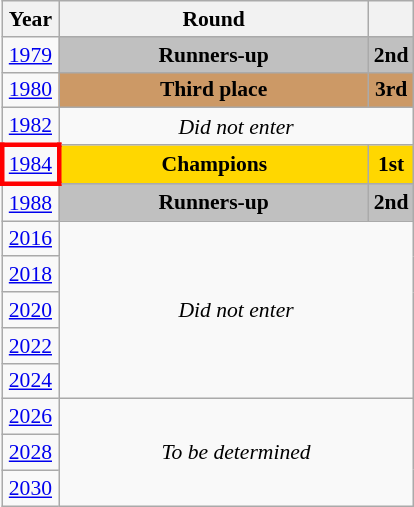<table class="wikitable" style="text-align: center; font-size:90%">
<tr>
<th>Year</th>
<th style="width:200px">Round</th>
<th></th>
</tr>
<tr>
<td><a href='#'>1979</a></td>
<td bgcolor=Silver><strong>Runners-up</strong></td>
<td bgcolor=Silver><strong>2nd</strong></td>
</tr>
<tr>
<td><a href='#'>1980</a></td>
<td bgcolor="cc9966"><strong>Third place</strong></td>
<td bgcolor="cc9966"><strong>3rd</strong></td>
</tr>
<tr>
<td><a href='#'>1982</a></td>
<td colspan="2"><em>Did not enter</em></td>
</tr>
<tr>
<td style="border: 3px solid red"><a href='#'>1984</a></td>
<td bgcolor=Gold><strong>Champions</strong></td>
<td bgcolor=Gold><strong>1st</strong></td>
</tr>
<tr>
<td><a href='#'>1988</a></td>
<td bgcolor=Silver><strong>Runners-up</strong></td>
<td bgcolor=Silver><strong>2nd</strong></td>
</tr>
<tr>
<td><a href='#'>2016</a></td>
<td colspan="2" rowspan="5"><em>Did not enter</em></td>
</tr>
<tr>
<td><a href='#'>2018</a></td>
</tr>
<tr>
<td><a href='#'>2020</a></td>
</tr>
<tr>
<td><a href='#'>2022</a></td>
</tr>
<tr>
<td><a href='#'>2024</a></td>
</tr>
<tr>
<td><a href='#'>2026</a></td>
<td colspan="2" rowspan="3"><em>To be determined</em></td>
</tr>
<tr>
<td><a href='#'>2028</a></td>
</tr>
<tr>
<td><a href='#'>2030</a></td>
</tr>
</table>
